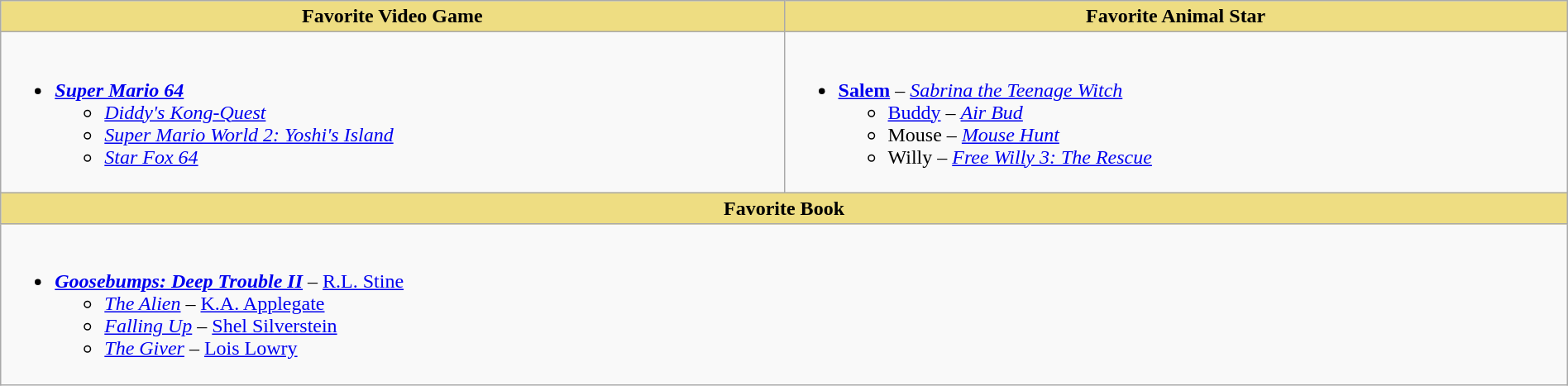<table class="wikitable" style="width:100%">
<tr>
<th style="background:#EEDD82; width:50%">Favorite Video Game</th>
<th style="background:#EEDD82; width:50%">Favorite Animal Star</th>
</tr>
<tr>
<td valign="top"><br><ul><li><strong><em><a href='#'>Super Mario 64</a></em></strong><ul><li><em><a href='#'>Diddy's Kong-Quest</a></em></li><li><em><a href='#'>Super Mario World 2: Yoshi's Island</a></em></li><li><em><a href='#'>Star Fox 64</a> </em></li></ul></li></ul></td>
<td valign="top"><br><ul><li><strong><a href='#'>Salem</a></strong> – <em><a href='#'>Sabrina the Teenage Witch</a></em><ul><li><a href='#'>Buddy</a> – <em><a href='#'>Air Bud</a></em></li><li>Mouse – <em><a href='#'>Mouse Hunt</a></em></li><li>Willy – <em><a href='#'>Free Willy 3: The Rescue</a></em></li></ul></li></ul></td>
</tr>
<tr>
<th style="background:#EEDD82;" colspan="2">Favorite Book</th>
</tr>
<tr>
<td colspan="2" valign="top"><br><ul><li><strong><em><a href='#'>Goosebumps: Deep Trouble II</a></em></strong> – <a href='#'>R.L. Stine</a><ul><li><em><a href='#'>The Alien</a></em> – <a href='#'>K.A. Applegate</a></li><li><em><a href='#'>Falling Up</a></em> – <a href='#'>Shel Silverstein</a></li><li><em><a href='#'>The Giver</a></em> – <a href='#'>Lois Lowry</a></li></ul></li></ul></td>
</tr>
</table>
